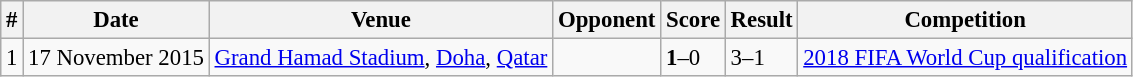<table class="wikitable sortable" style="font-size:95%;">
<tr>
<th>#</th>
<th>Date</th>
<th>Venue</th>
<th>Opponent</th>
<th>Score</th>
<th>Result</th>
<th>Competition</th>
</tr>
<tr>
<td>1</td>
<td>17 November 2015</td>
<td><a href='#'>Grand Hamad Stadium</a>, <a href='#'>Doha</a>, <a href='#'>Qatar</a></td>
<td></td>
<td><strong>1</strong>–0</td>
<td>3–1</td>
<td><a href='#'>2018 FIFA World Cup qualification</a></td>
</tr>
</table>
